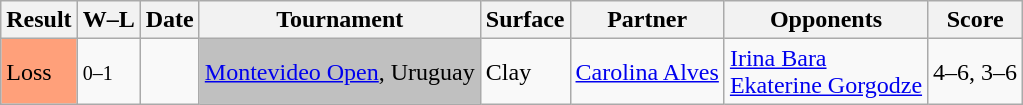<table class="sortable wikitable">
<tr>
<th>Result</th>
<th class="unsortable">W–L</th>
<th>Date</th>
<th>Tournament</th>
<th>Surface</th>
<th>Partner</th>
<th>Opponents</th>
<th class="unsortable">Score</th>
</tr>
<tr>
<td style="background:#ffa07a;">Loss</td>
<td><small>0–1</small></td>
<td><a href='#'></a></td>
<td bgcolor=silver><a href='#'>Montevideo Open</a>, Uruguay</td>
<td>Clay</td>
<td> <a href='#'>Carolina Alves</a></td>
<td> <a href='#'>Irina Bara</a> <br>  <a href='#'>Ekaterine Gorgodze</a></td>
<td>4–6, 3–6</td>
</tr>
</table>
